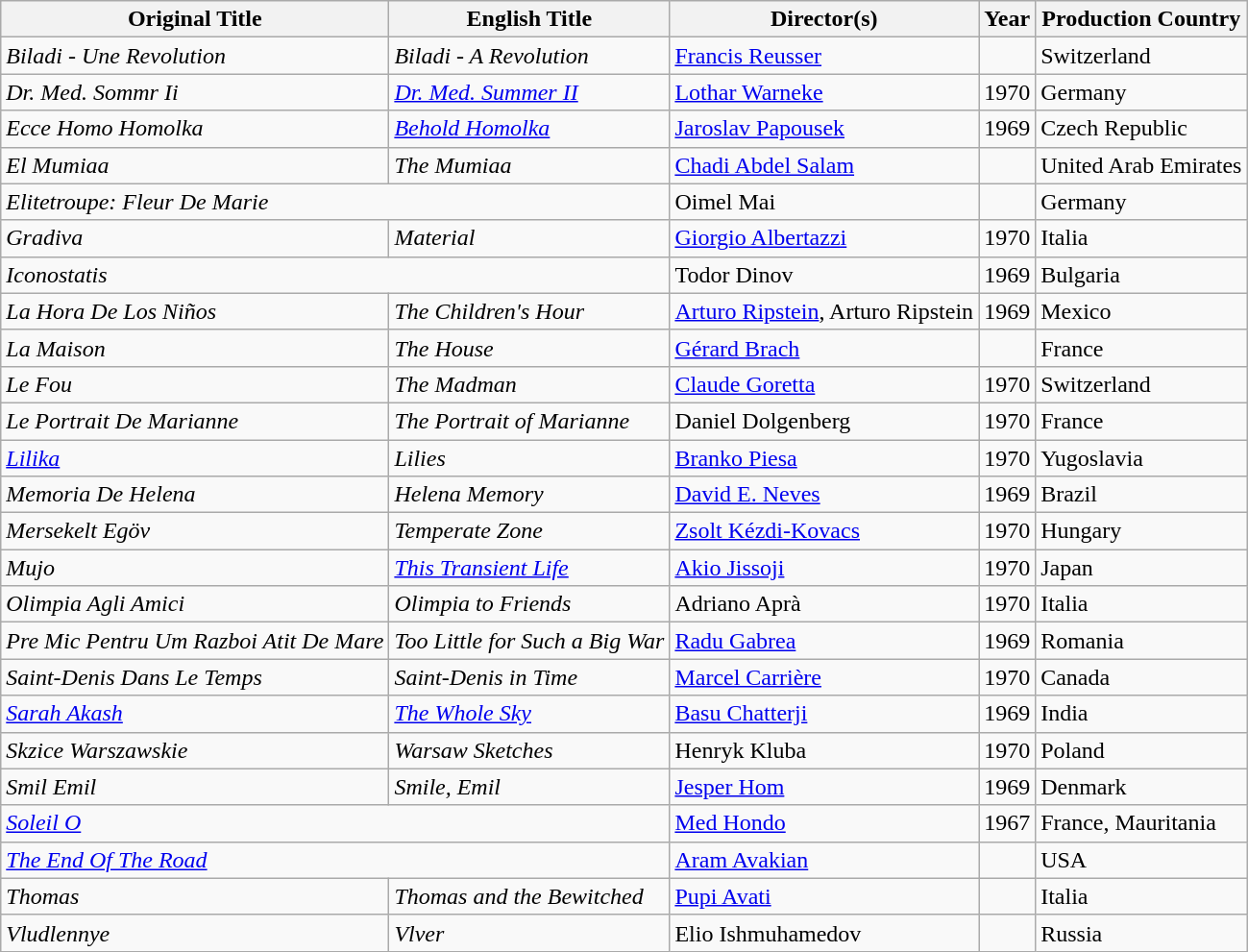<table class="wikitable sortable">
<tr>
<th>Original Title</th>
<th>English Title</th>
<th>Director(s)</th>
<th>Year</th>
<th>Production Country</th>
</tr>
<tr>
<td><em>Biladi - Une Revolution</em></td>
<td><em>Biladi - A Revolution</em></td>
<td><a href='#'>Francis Reusser</a></td>
<td></td>
<td>Switzerland</td>
</tr>
<tr>
<td><em>Dr. Med. Sommr Ii</em></td>
<td><em><a href='#'>Dr. Med. Summer II</a></em></td>
<td><a href='#'>Lothar Warneke</a></td>
<td>1970</td>
<td>Germany</td>
</tr>
<tr>
<td><em>Ecce Homo Homolka</em></td>
<td><em><a href='#'>Behold Homolka</a></em></td>
<td><a href='#'>Jaroslav Papousek</a></td>
<td>1969</td>
<td>Czech Republic</td>
</tr>
<tr>
<td><em>El Mumiaa</em></td>
<td><em>The Mumiaa</em></td>
<td><a href='#'>Chadi Abdel Salam</a></td>
<td></td>
<td>United Arab Emirates</td>
</tr>
<tr>
<td colspan="2"><em>Elitetroupe: Fleur De Marie</em></td>
<td>Oimel Mai</td>
<td></td>
<td>Germany</td>
</tr>
<tr>
<td><em>Gradiva</em></td>
<td><em>Material</em></td>
<td><a href='#'>Giorgio Albertazzi</a></td>
<td>1970</td>
<td>Italia</td>
</tr>
<tr>
<td colspan="2"><em>Iconostatis</em></td>
<td>Todor Dinov</td>
<td>1969</td>
<td>Bulgaria</td>
</tr>
<tr>
<td><em>La Hora De Los Niños</em></td>
<td><em>The Children's Hour</em></td>
<td><a href='#'>Arturo Ripstein</a>, Arturo Ripstein</td>
<td>1969</td>
<td>Mexico</td>
</tr>
<tr>
<td><em>La Maison</em></td>
<td><em>The House</em></td>
<td><a href='#'>Gérard Brach</a></td>
<td></td>
<td>France</td>
</tr>
<tr>
<td><em>Le Fou</em></td>
<td><em>The Madman</em></td>
<td><a href='#'>Claude Goretta</a></td>
<td>1970</td>
<td>Switzerland</td>
</tr>
<tr>
<td><em>Le Portrait De Marianne</em></td>
<td><em>The Portrait of Marianne</em></td>
<td>Daniel Dolgenberg</td>
<td>1970</td>
<td>France</td>
</tr>
<tr>
<td><em><a href='#'>Lilika</a></em></td>
<td><em>Lilies</em></td>
<td><a href='#'>Branko Piesa</a></td>
<td>1970</td>
<td>Yugoslavia</td>
</tr>
<tr>
<td><em>Memoria De Helena</em></td>
<td><em>Helena Memory</em></td>
<td><a href='#'>David E. Neves</a></td>
<td>1969</td>
<td>Brazil</td>
</tr>
<tr>
<td><em>Mersekelt Egöv</em></td>
<td><em>Temperate Zone</em></td>
<td><a href='#'>Zsolt Kézdi-Kovacs</a></td>
<td>1970</td>
<td>Hungary</td>
</tr>
<tr>
<td><em>Mujo</em></td>
<td><em><a href='#'>This Transient Life</a></em></td>
<td><a href='#'>Akio Jissoji</a></td>
<td>1970</td>
<td>Japan</td>
</tr>
<tr>
<td><em>Olimpia Agli Amici</em></td>
<td><em>Olimpia to Friends</em></td>
<td>Adriano Aprà</td>
<td>1970</td>
<td>Italia</td>
</tr>
<tr>
<td><em>Pre Mic Pentru Um Razboi Atit De Mare</em></td>
<td><em>Too Little for Such a Big War</em></td>
<td><a href='#'>Radu Gabrea</a></td>
<td>1969</td>
<td>Romania</td>
</tr>
<tr>
<td><em>Saint-Denis Dans Le Temps</em></td>
<td><em>Saint-Denis in Time</em></td>
<td><a href='#'>Marcel Carrière</a></td>
<td>1970</td>
<td>Canada</td>
</tr>
<tr>
<td><em><a href='#'>Sarah Akash</a></em></td>
<td><em><a href='#'>The Whole Sky</a></em></td>
<td><a href='#'>Basu Chatterji</a></td>
<td>1969</td>
<td>India</td>
</tr>
<tr>
<td><em>Skzice Warszawskie</em></td>
<td><em>Warsaw Sketches</em></td>
<td>Henryk Kluba</td>
<td>1970</td>
<td>Poland</td>
</tr>
<tr>
<td><em>Smil Emil</em></td>
<td><em>Smile, Emil</em></td>
<td><a href='#'>Jesper Hom</a></td>
<td>1969</td>
<td>Denmark</td>
</tr>
<tr>
<td colspan="2"><em><a href='#'>Soleil O</a></em></td>
<td><a href='#'>Med Hondo</a></td>
<td>1967</td>
<td>France, Mauritania</td>
</tr>
<tr>
<td colspan="2"><em><a href='#'>The End Of The Road</a></em></td>
<td><a href='#'>Aram Avakian</a></td>
<td></td>
<td>USA</td>
</tr>
<tr>
<td><em>Thomas</em></td>
<td><em>Thomas and the Bewitched</em></td>
<td><a href='#'>Pupi Avati</a></td>
<td></td>
<td>Italia</td>
</tr>
<tr>
<td><em>Vludlennye</em></td>
<td><em>Vlver</em></td>
<td>Elio Ishmuhamedov</td>
<td></td>
<td>Russia</td>
</tr>
</table>
